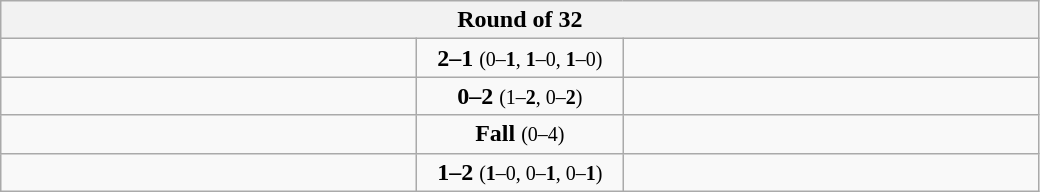<table class="wikitable" style="text-align: center;">
<tr>
<th colspan=3>Round of 32</th>
</tr>
<tr>
<td align=left width="270"><strong></strong></td>
<td align=center width="130"><strong>2–1</strong> <small>(0–<strong>1</strong>, <strong>1</strong>–0, <strong>1</strong>–0)</small></td>
<td align=left width="270"></td>
</tr>
<tr>
<td align=left></td>
<td align=center><strong>0–2</strong> <small>(1–<strong>2</strong>, 0–<strong>2</strong>)</small></td>
<td align=left><strong></strong></td>
</tr>
<tr>
<td align=left></td>
<td align=center><strong>Fall</strong> <small>(0–4)</small></td>
<td align=left><strong></strong></td>
</tr>
<tr>
<td align=left></td>
<td align=center><strong>1–2</strong> <small>(<strong>1</strong>–0, 0–<strong>1</strong>, 0–<strong>1</strong>)</small></td>
<td align=left><strong></strong></td>
</tr>
</table>
